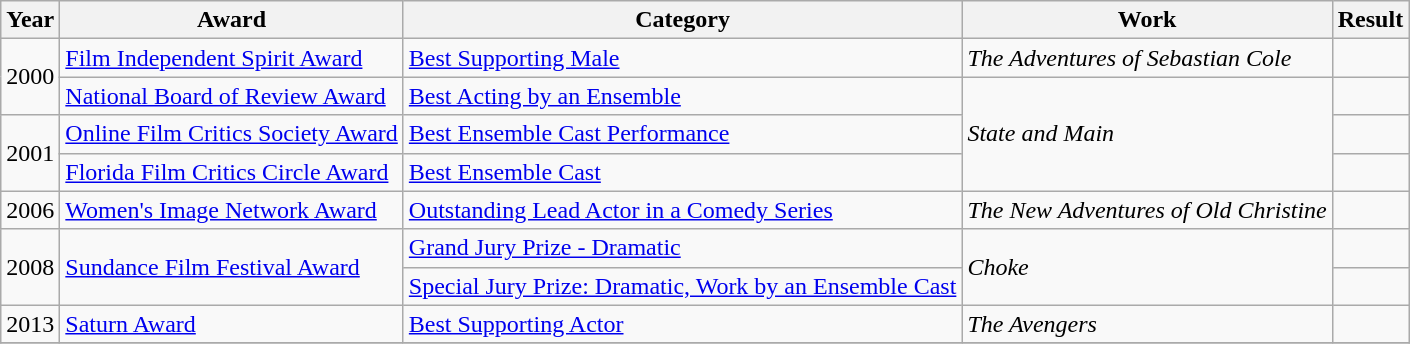<table class="wikitable sortable">
<tr style="text-align:center;">
<th>Year</th>
<th>Award</th>
<th>Category</th>
<th>Work</th>
<th>Result</th>
</tr>
<tr>
<td rowspan="2">2000</td>
<td><a href='#'>Film Independent Spirit Award</a></td>
<td><a href='#'>Best Supporting Male</a></td>
<td><em>The Adventures of Sebastian Cole</em></td>
<td></td>
</tr>
<tr>
<td><a href='#'>National Board of Review Award</a></td>
<td><a href='#'>Best Acting by an Ensemble</a></td>
<td rowspan="3"><em>State and Main</em></td>
<td></td>
</tr>
<tr>
<td rowspan="2">2001</td>
<td><a href='#'>Online Film Critics Society Award</a></td>
<td><a href='#'>Best Ensemble Cast Performance</a></td>
<td></td>
</tr>
<tr>
<td><a href='#'>Florida Film Critics Circle Award</a></td>
<td><a href='#'>Best Ensemble Cast</a></td>
<td></td>
</tr>
<tr>
<td>2006</td>
<td><a href='#'>Women's Image Network Award</a></td>
<td><a href='#'>Outstanding Lead Actor in a Comedy Series</a></td>
<td><em>The New Adventures of Old Christine</em></td>
<td></td>
</tr>
<tr>
<td rowspan="2">2008</td>
<td rowspan="2"><a href='#'>Sundance Film Festival Award</a></td>
<td><a href='#'>Grand Jury Prize - Dramatic</a></td>
<td rowspan="2"><em>Choke</em></td>
<td></td>
</tr>
<tr>
<td><a href='#'>Special Jury Prize: Dramatic, Work by an Ensemble Cast</a></td>
<td></td>
</tr>
<tr>
<td>2013</td>
<td><a href='#'>Saturn Award</a></td>
<td><a href='#'>Best Supporting Actor</a></td>
<td><em>The Avengers</em></td>
<td></td>
</tr>
<tr>
</tr>
</table>
